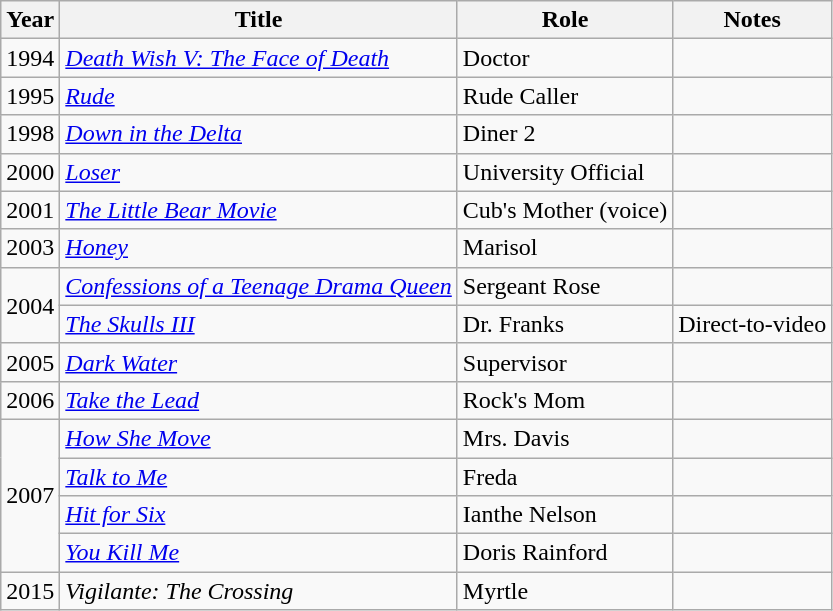<table class="wikitable sortable">
<tr>
<th>Year</th>
<th>Title</th>
<th>Role</th>
<th class="unsortable">Notes</th>
</tr>
<tr>
<td>1994</td>
<td><em><a href='#'>Death Wish V: The Face of Death</a></em></td>
<td>Doctor</td>
<td></td>
</tr>
<tr>
<td>1995</td>
<td><a href='#'><em>Rude</em></a></td>
<td>Rude Caller</td>
<td></td>
</tr>
<tr>
<td>1998</td>
<td><em><a href='#'>Down in the Delta</a></em></td>
<td>Diner 2</td>
<td></td>
</tr>
<tr>
<td>2000</td>
<td><a href='#'><em>Loser</em></a></td>
<td>University Official</td>
<td></td>
</tr>
<tr>
<td>2001</td>
<td data-sort-value="Little Bear Movie, The"><em><a href='#'>The Little Bear Movie</a></em></td>
<td>Cub's Mother (voice)</td>
<td></td>
</tr>
<tr>
<td>2003</td>
<td><a href='#'><em>Honey</em></a></td>
<td>Marisol</td>
<td></td>
</tr>
<tr>
<td rowspan=2>2004</td>
<td><em><a href='#'>Confessions of a Teenage Drama Queen</a></em></td>
<td>Sergeant Rose</td>
<td></td>
</tr>
<tr>
<td data-sort-value="Skulls III, The"><em><a href='#'>The Skulls III</a></em></td>
<td>Dr. Franks</td>
<td>Direct-to-video</td>
</tr>
<tr>
<td>2005</td>
<td><a href='#'><em>Dark Water</em></a></td>
<td>Supervisor</td>
<td></td>
</tr>
<tr>
<td>2006</td>
<td><em><a href='#'>Take the Lead</a></em></td>
<td>Rock's Mom</td>
<td></td>
</tr>
<tr>
<td rowspan=4>2007</td>
<td><em><a href='#'>How She Move</a></em></td>
<td>Mrs. Davis</td>
<td></td>
</tr>
<tr>
<td><a href='#'><em>Talk to Me</em></a></td>
<td>Freda</td>
<td></td>
</tr>
<tr>
<td><a href='#'><em>Hit for Six</em></a></td>
<td>Ianthe Nelson</td>
<td></td>
</tr>
<tr>
<td><em><a href='#'>You Kill Me</a></em></td>
<td>Doris Rainford</td>
<td></td>
</tr>
<tr>
<td>2015</td>
<td><em>Vigilante: The Crossing</em></td>
<td>Myrtle</td>
<td></td>
</tr>
</table>
